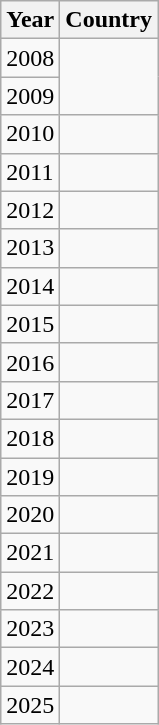<table class="wikitable sortable mw-collapsible mw-collapsed">
<tr>
<th>Year</th>
<th>Country</th>
</tr>
<tr>
<td>2008</td>
<td rowspan="2"></td>
</tr>
<tr>
<td>2009</td>
</tr>
<tr>
<td>2010</td>
<td></td>
</tr>
<tr>
<td>2011</td>
<td></td>
</tr>
<tr>
<td>2012</td>
<td></td>
</tr>
<tr>
<td>2013</td>
<td></td>
</tr>
<tr>
<td>2014</td>
<td></td>
</tr>
<tr>
<td>2015</td>
<td></td>
</tr>
<tr>
<td>2016</td>
<td></td>
</tr>
<tr>
<td>2017</td>
<td></td>
</tr>
<tr>
<td>2018</td>
<td></td>
</tr>
<tr>
<td>2019</td>
<td></td>
</tr>
<tr>
<td>2020</td>
<td></td>
</tr>
<tr>
<td>2021</td>
<td></td>
</tr>
<tr>
<td>2022</td>
<td></td>
</tr>
<tr>
<td>2023</td>
<td></td>
</tr>
<tr>
<td>2024</td>
<td></td>
</tr>
<tr>
<td>2025</td>
<td></td>
</tr>
</table>
